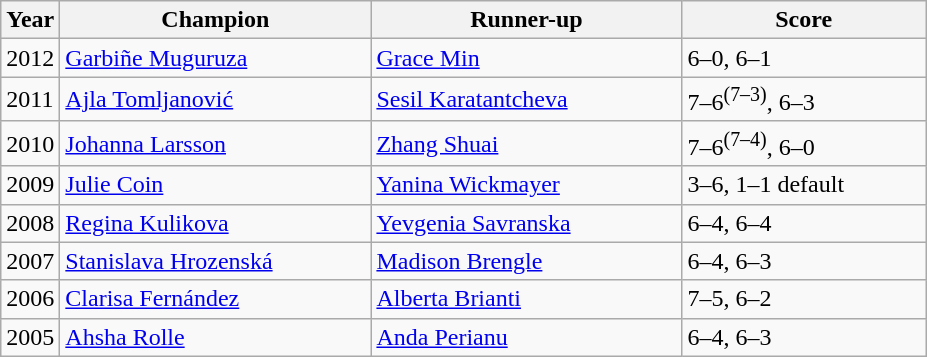<table class="wikitable">
<tr>
<th>Year</th>
<th width="200">Champion</th>
<th width="200">Runner-up</th>
<th width="155">Score</th>
</tr>
<tr>
<td>2012</td>
<td> <a href='#'>Garbiñe Muguruza</a></td>
<td> <a href='#'>Grace Min</a></td>
<td>6–0, 6–1</td>
</tr>
<tr>
<td>2011</td>
<td> <a href='#'>Ajla Tomljanović</a></td>
<td> <a href='#'>Sesil Karatantcheva</a></td>
<td>7–6<sup>(7–3)</sup>, 6–3</td>
</tr>
<tr>
<td>2010</td>
<td> <a href='#'>Johanna Larsson</a></td>
<td> <a href='#'>Zhang Shuai</a></td>
<td>7–6<sup>(7–4)</sup>, 6–0</td>
</tr>
<tr>
<td>2009</td>
<td> <a href='#'>Julie Coin</a></td>
<td> <a href='#'>Yanina Wickmayer</a></td>
<td>3–6, 1–1 default</td>
</tr>
<tr>
<td>2008</td>
<td> <a href='#'>Regina Kulikova</a></td>
<td> <a href='#'>Yevgenia Savranska</a></td>
<td>6–4, 6–4</td>
</tr>
<tr>
<td>2007</td>
<td> <a href='#'>Stanislava Hrozenská</a></td>
<td> <a href='#'>Madison Brengle</a></td>
<td>6–4, 6–3</td>
</tr>
<tr>
<td>2006</td>
<td> <a href='#'>Clarisa Fernández</a></td>
<td> <a href='#'>Alberta Brianti</a></td>
<td>7–5, 6–2</td>
</tr>
<tr>
<td>2005</td>
<td> <a href='#'>Ahsha Rolle</a></td>
<td> <a href='#'>Anda Perianu</a></td>
<td>6–4, 6–3</td>
</tr>
</table>
